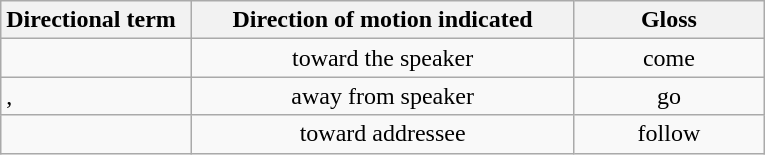<table class="wikitable" style="text-align: center;">
<tr>
<th scope="col" style="text-align: left; width:120px;">Directional term</th>
<th scope="col" style="width:247px;">Direction of motion indicated</th>
<th scope="col" style="width:120px;">Gloss</th>
</tr>
<tr>
<td style="text-align: left;"></td>
<td>toward the speaker</td>
<td>come</td>
</tr>
<tr>
<td style="text-align: left;">, </td>
<td>away from speaker</td>
<td>go</td>
</tr>
<tr>
<td style="text-align: left;"></td>
<td>toward addressee</td>
<td>follow</td>
</tr>
</table>
